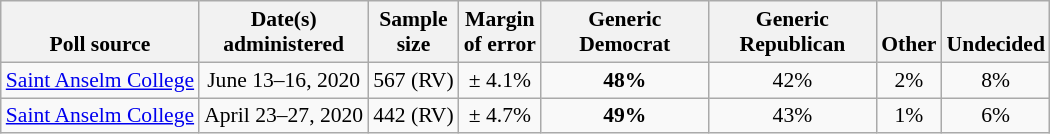<table class="wikitable" style="font-size:90%;text-align:center;">
<tr valign=bottom>
<th>Poll source</th>
<th>Date(s)<br>administered</th>
<th>Sample<br>size</th>
<th>Margin<br>of error</th>
<th style="width:105px">Generic<br>Democrat</th>
<th style="width:105px">Generic<br>Republican</th>
<th>Other</th>
<th>Undecided</th>
</tr>
<tr>
<td style="text-align:left;"><a href='#'>Saint Anselm College</a></td>
<td>June 13–16, 2020</td>
<td>567 (RV)</td>
<td>± 4.1%</td>
<td><strong>48%</strong></td>
<td>42%</td>
<td>2%</td>
<td>8%</td>
</tr>
<tr>
<td style="text-align:left;"><a href='#'>Saint Anselm College</a></td>
<td>April 23–27, 2020</td>
<td>442 (RV)</td>
<td>± 4.7%</td>
<td><strong>49%</strong></td>
<td>43%</td>
<td>1%</td>
<td>6%</td>
</tr>
</table>
